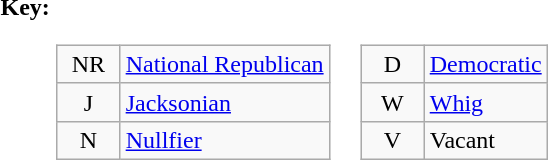<table>
<tr valign=top>
<th>Key:</th>
<td><br><table class=wikitable>
<tr>
<td align=center width=35px >NR</td>
<td><a href='#'>National Republican</a></td>
</tr>
<tr>
<td align=center width=35px >J</td>
<td><a href='#'>Jacksonian</a></td>
</tr>
<tr>
<td align=center width=35px >N</td>
<td><a href='#'>Nullfier</a></td>
</tr>
</table>
</td>
<td><br><table class=wikitable>
<tr>
<td align=center width=35px >D</td>
<td><a href='#'>Democratic</a></td>
</tr>
<tr>
<td align=center width=35px >W</td>
<td><a href='#'>Whig</a></td>
</tr>
<tr>
<td align=center width=35px >V</td>
<td>Vacant</td>
</tr>
</table>
</td>
</tr>
</table>
